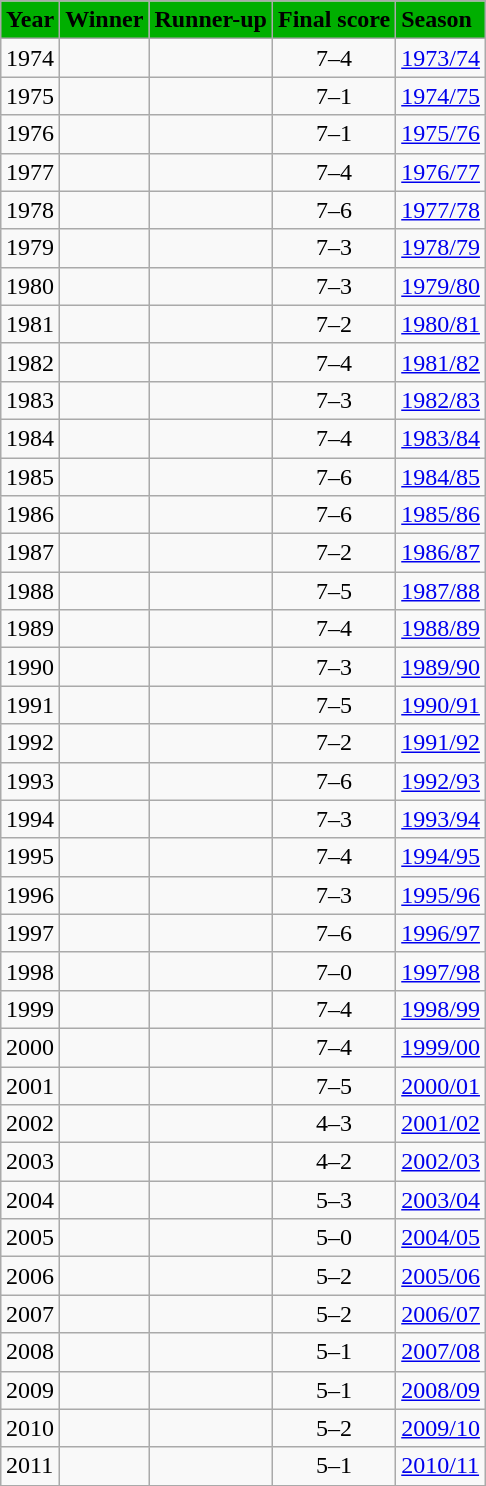<table class="wikitable" style="margin: auto">
<tr>
<th style="text-align: center; background-color: #00af00">Year</th>
<th style="text-align: left; background-color: #00af00">Winner</th>
<th style="text-align: left; background-color: #00af00">Runner-up</th>
<th style="text-align: left; background-color: #00af00">Final score</th>
<th style="text-align: left; background-color: #00af00">Season</th>
</tr>
<tr>
<td>1974</td>
<td></td>
<td></td>
<td style="text-align: center">7–4</td>
<td><a href='#'>1973/74</a></td>
</tr>
<tr>
<td>1975</td>
<td></td>
<td></td>
<td style="text-align: center">7–1</td>
<td><a href='#'>1974/75</a></td>
</tr>
<tr>
<td>1976</td>
<td></td>
<td></td>
<td style="text-align: center">7–1</td>
<td><a href='#'>1975/76</a></td>
</tr>
<tr>
<td>1977</td>
<td></td>
<td></td>
<td style="text-align: center">7–4</td>
<td><a href='#'>1976/77</a></td>
</tr>
<tr>
<td>1978</td>
<td></td>
<td></td>
<td style="text-align: center">7–6</td>
<td><a href='#'>1977/78</a></td>
</tr>
<tr>
<td>1979</td>
<td></td>
<td></td>
<td style="text-align: center">7–3</td>
<td><a href='#'>1978/79</a></td>
</tr>
<tr>
<td>1980</td>
<td></td>
<td></td>
<td style="text-align: center">7–3</td>
<td><a href='#'>1979/80</a></td>
</tr>
<tr>
<td>1981</td>
<td></td>
<td></td>
<td style="text-align: center">7–2</td>
<td><a href='#'>1980/81</a></td>
</tr>
<tr>
<td>1982</td>
<td></td>
<td></td>
<td style="text-align: center">7–4</td>
<td><a href='#'>1981/82</a></td>
</tr>
<tr>
<td>1983</td>
<td></td>
<td></td>
<td style="text-align: center">7–3</td>
<td><a href='#'>1982/83</a></td>
</tr>
<tr>
<td>1984</td>
<td></td>
<td></td>
<td style="text-align: center">7–4</td>
<td><a href='#'>1983/84</a></td>
</tr>
<tr>
<td>1985</td>
<td></td>
<td></td>
<td style="text-align: center">7–6</td>
<td><a href='#'>1984/85</a></td>
</tr>
<tr>
<td>1986</td>
<td></td>
<td></td>
<td style="text-align: center">7–6</td>
<td><a href='#'>1985/86</a></td>
</tr>
<tr>
<td>1987</td>
<td></td>
<td></td>
<td style="text-align: center">7–2</td>
<td><a href='#'>1986/87</a></td>
</tr>
<tr>
<td>1988</td>
<td></td>
<td></td>
<td style="text-align: center">7–5</td>
<td><a href='#'>1987/88</a></td>
</tr>
<tr>
<td>1989</td>
<td></td>
<td></td>
<td style="text-align: center">7–4</td>
<td><a href='#'>1988/89</a></td>
</tr>
<tr>
<td>1990</td>
<td></td>
<td></td>
<td style="text-align: center">7–3</td>
<td><a href='#'>1989/90</a></td>
</tr>
<tr>
<td>1991</td>
<td></td>
<td></td>
<td style="text-align: center">7–5</td>
<td><a href='#'>1990/91</a></td>
</tr>
<tr>
<td>1992</td>
<td></td>
<td></td>
<td style="text-align: center">7–2</td>
<td><a href='#'>1991/92</a></td>
</tr>
<tr>
<td>1993</td>
<td></td>
<td></td>
<td style="text-align: center">7–6</td>
<td><a href='#'>1992/93</a></td>
</tr>
<tr>
<td>1994</td>
<td></td>
<td></td>
<td style="text-align: center">7–3</td>
<td><a href='#'>1993/94</a></td>
</tr>
<tr>
<td>1995</td>
<td></td>
<td></td>
<td style="text-align: center">7–4</td>
<td><a href='#'>1994/95</a></td>
</tr>
<tr>
<td>1996</td>
<td></td>
<td></td>
<td style="text-align: center">7–3</td>
<td><a href='#'>1995/96</a></td>
</tr>
<tr>
<td>1997</td>
<td></td>
<td></td>
<td style="text-align: center">7–6</td>
<td><a href='#'>1996/97</a></td>
</tr>
<tr>
<td>1998</td>
<td></td>
<td></td>
<td style="text-align: center">7–0</td>
<td><a href='#'>1997/98</a></td>
</tr>
<tr>
<td>1999</td>
<td></td>
<td></td>
<td style="text-align: center">7–4</td>
<td><a href='#'>1998/99</a></td>
</tr>
<tr>
<td>2000</td>
<td></td>
<td></td>
<td style="text-align: center">7–4</td>
<td><a href='#'>1999/00</a></td>
</tr>
<tr>
<td>2001</td>
<td></td>
<td></td>
<td style="text-align: center">7–5</td>
<td><a href='#'>2000/01</a></td>
</tr>
<tr>
<td>2002</td>
<td></td>
<td></td>
<td style="text-align: center">4–3</td>
<td><a href='#'>2001/02</a></td>
</tr>
<tr>
<td>2003</td>
<td></td>
<td></td>
<td style="text-align: center">4–2</td>
<td><a href='#'>2002/03</a></td>
</tr>
<tr>
<td>2004</td>
<td></td>
<td></td>
<td style="text-align: center">5–3</td>
<td><a href='#'>2003/04</a></td>
</tr>
<tr>
<td>2005</td>
<td></td>
<td></td>
<td style="text-align: center">5–0</td>
<td><a href='#'>2004/05</a></td>
</tr>
<tr>
<td>2006</td>
<td></td>
<td></td>
<td style="text-align: center">5–2</td>
<td><a href='#'>2005/06</a></td>
</tr>
<tr>
<td>2007</td>
<td></td>
<td></td>
<td style="text-align: center">5–2</td>
<td><a href='#'>2006/07</a></td>
</tr>
<tr>
<td>2008</td>
<td></td>
<td></td>
<td style="text-align: center">5–1</td>
<td><a href='#'>2007/08</a></td>
</tr>
<tr>
<td>2009</td>
<td></td>
<td></td>
<td style="text-align: center">5–1</td>
<td><a href='#'>2008/09</a></td>
</tr>
<tr>
<td>2010</td>
<td></td>
<td></td>
<td style="text-align: center">5–2</td>
<td><a href='#'>2009/10</a></td>
</tr>
<tr>
<td>2011</td>
<td></td>
<td></td>
<td style="text-align: center">5–1</td>
<td><a href='#'>2010/11</a></td>
</tr>
</table>
